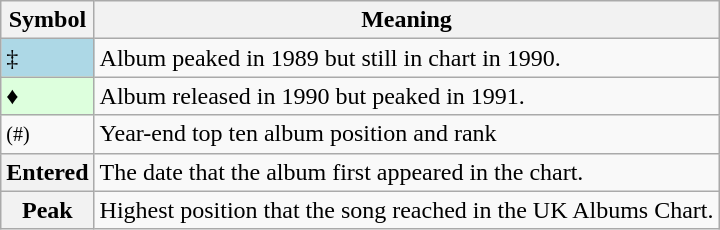<table Class="wikitable">
<tr>
<th>Symbol</th>
<th>Meaning</th>
</tr>
<tr>
<td bgcolor=lightblue>‡</td>
<td>Album peaked in 1989 but still in chart in 1990.</td>
</tr>
<tr>
<td bgcolor=#DDFFDD>♦</td>
<td>Album released in 1990 but peaked in 1991.</td>
</tr>
<tr>
<td><small>(#)</small></td>
<td>Year-end top ten album position and rank</td>
</tr>
<tr>
<th>Entered</th>
<td>The date that the album first appeared in the chart.</td>
</tr>
<tr>
<th>Peak</th>
<td>Highest position that the song reached in the UK Albums Chart.</td>
</tr>
</table>
